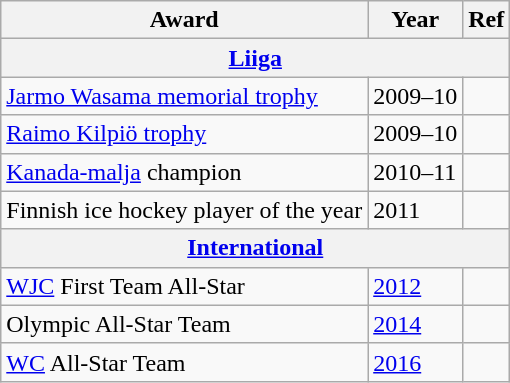<table class="wikitable">
<tr>
<th>Award</th>
<th>Year</th>
<th>Ref</th>
</tr>
<tr>
<th colspan="3"><a href='#'>Liiga</a></th>
</tr>
<tr>
<td><a href='#'>Jarmo Wasama memorial trophy</a></td>
<td>2009–10</td>
<td></td>
</tr>
<tr>
<td><a href='#'>Raimo Kilpiö trophy</a></td>
<td>2009–10</td>
<td></td>
</tr>
<tr>
<td><a href='#'>Kanada-malja</a> champion</td>
<td>2010–11</td>
<td></td>
</tr>
<tr>
<td>Finnish ice hockey player of the year</td>
<td>2011</td>
<td></td>
</tr>
<tr>
<th colspan="3"><a href='#'>International</a></th>
</tr>
<tr>
<td><a href='#'>WJC</a> First Team All-Star</td>
<td><a href='#'>2012</a></td>
<td></td>
</tr>
<tr>
<td>Olympic All-Star Team</td>
<td><a href='#'>2014</a></td>
<td></td>
</tr>
<tr>
<td><a href='#'>WC</a> All-Star Team</td>
<td><a href='#'>2016</a></td>
<td></td>
</tr>
</table>
